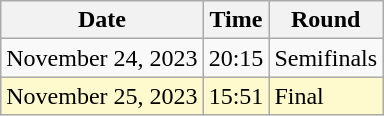<table class="wikitable">
<tr>
<th>Date</th>
<th>Time</th>
<th>Round</th>
</tr>
<tr>
<td>November 24, 2023</td>
<td>20:15</td>
<td>Semifinals</td>
</tr>
<tr style=background:lemonchiffon>
<td>November 25, 2023</td>
<td>15:51</td>
<td>Final</td>
</tr>
</table>
